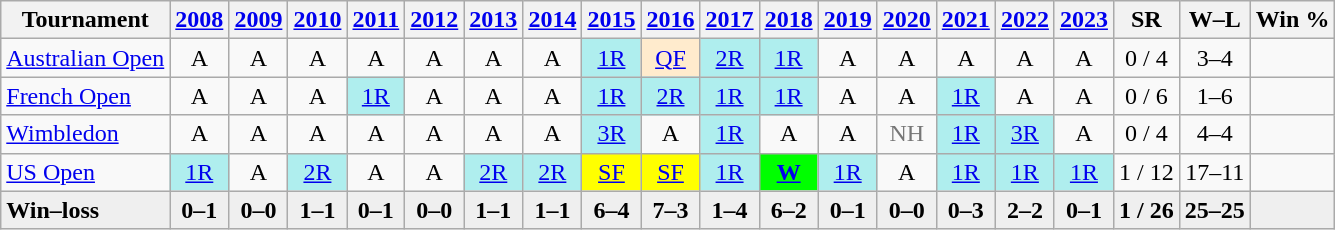<table class="wikitable nowrap" style=text-align:center>
<tr>
<th>Tournament</th>
<th><a href='#'>2008</a></th>
<th><a href='#'>2009</a></th>
<th><a href='#'>2010</a></th>
<th><a href='#'>2011</a></th>
<th><a href='#'>2012</a></th>
<th><a href='#'>2013</a></th>
<th><a href='#'>2014</a></th>
<th><a href='#'>2015</a></th>
<th><a href='#'>2016</a></th>
<th><a href='#'>2017</a></th>
<th><a href='#'>2018</a></th>
<th><a href='#'>2019</a></th>
<th><a href='#'>2020</a></th>
<th><a href='#'>2021</a></th>
<th><a href='#'>2022</a></th>
<th><a href='#'>2023</a></th>
<th>SR</th>
<th>W–L</th>
<th>Win %</th>
</tr>
<tr>
<td align=left><a href='#'>Australian Open</a></td>
<td>A</td>
<td>A</td>
<td>A</td>
<td>A</td>
<td>A</td>
<td>A</td>
<td>A</td>
<td style=background:#afeeee><a href='#'>1R</a></td>
<td style=background:#ffebcd><a href='#'>QF</a></td>
<td style=background:#afeeee><a href='#'>2R</a></td>
<td style=background:#afeeee><a href='#'>1R</a></td>
<td>A</td>
<td>A</td>
<td>A</td>
<td>A</td>
<td>A</td>
<td>0 / 4</td>
<td>3–4</td>
<td></td>
</tr>
<tr>
<td align=left><a href='#'>French Open</a></td>
<td>A</td>
<td>A</td>
<td>A</td>
<td style=background:#afeeee><a href='#'>1R</a></td>
<td>A</td>
<td>A</td>
<td>A</td>
<td style=background:#afeeee><a href='#'>1R</a></td>
<td style=background:#afeeee><a href='#'>2R</a></td>
<td style=background:#afeeee><a href='#'>1R</a></td>
<td style=background:#afeeee><a href='#'>1R</a></td>
<td>A</td>
<td>A</td>
<td style=background:#afeeee><a href='#'>1R</a></td>
<td>A</td>
<td>A</td>
<td>0 / 6</td>
<td>1–6</td>
<td></td>
</tr>
<tr>
<td align=left><a href='#'>Wimbledon</a></td>
<td>A</td>
<td>A</td>
<td>A</td>
<td>A</td>
<td>A</td>
<td>A</td>
<td>A</td>
<td style=background:#afeeee><a href='#'>3R</a></td>
<td>A</td>
<td style=background:#afeeee><a href='#'>1R</a></td>
<td>A</td>
<td>A</td>
<td style=color:#767676>NH</td>
<td style=background:#afeeee><a href='#'>1R</a></td>
<td bgcolor=afeeee><a href='#'>3R</a></td>
<td>A</td>
<td>0 / 4</td>
<td>4–4</td>
<td></td>
</tr>
<tr>
<td align=left><a href='#'>US Open</a></td>
<td style=background:#afeeee><a href='#'>1R</a></td>
<td>A</td>
<td style=background:#afeeee><a href='#'>2R</a></td>
<td>A</td>
<td>A</td>
<td style=background:#afeeee><a href='#'>2R</a></td>
<td style=background:#afeeee><a href='#'>2R</a></td>
<td style=background:yellow><a href='#'>SF</a></td>
<td style=background:yellow><a href='#'>SF</a></td>
<td style=background:#afeeee><a href='#'>1R</a></td>
<td style=background:lime><a href='#'><strong>W</strong></a></td>
<td style=background:#afeeee><a href='#'>1R</a></td>
<td>A</td>
<td style=background:#afeeee><a href='#'>1R</a></td>
<td style=background:#afeeee><a href='#'>1R</a></td>
<td style=background:#afeeee><a href='#'>1R</a></td>
<td>1 / 12</td>
<td>17–11</td>
<td></td>
</tr>
<tr style=font-weight:bold;background:#efefef>
<td style=text-align:left>Win–loss</td>
<td>0–1</td>
<td>0–0</td>
<td>1–1</td>
<td>0–1</td>
<td>0–0</td>
<td>1–1</td>
<td>1–1</td>
<td>6–4</td>
<td>7–3</td>
<td>1–4</td>
<td>6–2</td>
<td>0–1</td>
<td>0–0</td>
<td>0–3</td>
<td>2–2</td>
<td>0–1</td>
<td>1 / 26</td>
<td>25–25</td>
<td></td>
</tr>
</table>
